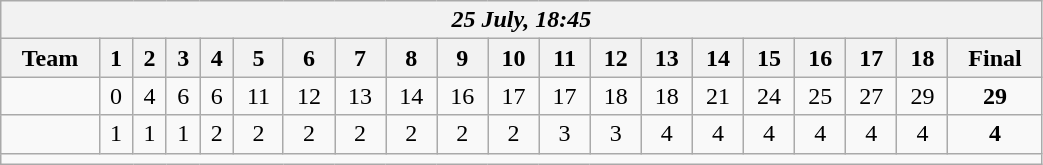<table class=wikitable style="text-align:center; width: 55%">
<tr>
<th colspan=20><em>25 July, 18:45</em></th>
</tr>
<tr>
<th>Team</th>
<th>1</th>
<th>2</th>
<th>3</th>
<th>4</th>
<th>5</th>
<th>6</th>
<th>7</th>
<th>8</th>
<th>9</th>
<th>10</th>
<th>11</th>
<th>12</th>
<th>13</th>
<th>14</th>
<th>15</th>
<th>16</th>
<th>17</th>
<th>18</th>
<th>Final</th>
</tr>
<tr>
<td align=left><strong></strong></td>
<td>0</td>
<td>4</td>
<td>6</td>
<td>6</td>
<td>11</td>
<td>12</td>
<td>13</td>
<td>14</td>
<td>16</td>
<td>17</td>
<td>17</td>
<td>18</td>
<td>18</td>
<td>21</td>
<td>24</td>
<td>25</td>
<td>27</td>
<td>29</td>
<td><strong>29</strong></td>
</tr>
<tr>
<td align=left></td>
<td>1</td>
<td>1</td>
<td>1</td>
<td>2</td>
<td>2</td>
<td>2</td>
<td>2</td>
<td>2</td>
<td>2</td>
<td>2</td>
<td>3</td>
<td>3</td>
<td>4</td>
<td>4</td>
<td>4</td>
<td>4</td>
<td>4</td>
<td>4</td>
<td><strong>4</strong></td>
</tr>
<tr>
<td colspan=20></td>
</tr>
</table>
